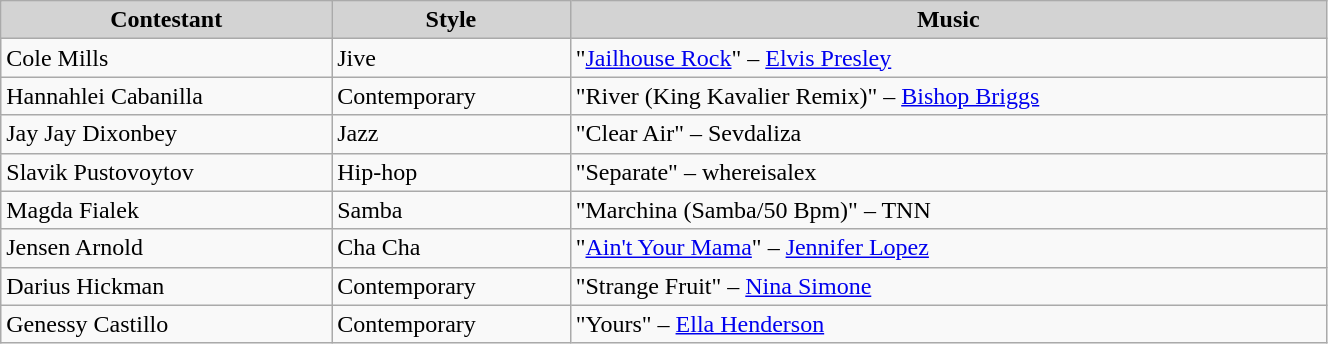<table class="wikitable" style="width:70%;">
<tr style="background:lightgrey; text-align:center;">
<td><strong>Contestant</strong></td>
<td><strong>Style</strong></td>
<td><strong>Music</strong></td>
</tr>
<tr>
<td>Cole Mills</td>
<td>Jive</td>
<td>"<a href='#'>Jailhouse Rock</a>" – <a href='#'>Elvis Presley</a></td>
</tr>
<tr>
<td>Hannahlei Cabanilla</td>
<td>Contemporary</td>
<td>"River (King Kavalier Remix)" – <a href='#'>Bishop Briggs</a></td>
</tr>
<tr>
<td>Jay Jay Dixonbey</td>
<td>Jazz</td>
<td>"Clear Air" – Sevdaliza</td>
</tr>
<tr>
<td>Slavik Pustovoytov</td>
<td>Hip-hop</td>
<td>"Separate" – whereisalex</td>
</tr>
<tr>
<td>Magda Fialek</td>
<td>Samba</td>
<td>"Marchina (Samba/50 Bpm)" – TNN</td>
</tr>
<tr>
<td>Jensen Arnold</td>
<td>Cha Cha</td>
<td>"<a href='#'>Ain't Your Mama</a>" – <a href='#'>Jennifer Lopez</a></td>
</tr>
<tr>
<td>Darius Hickman</td>
<td>Contemporary</td>
<td>"Strange Fruit" – <a href='#'>Nina Simone</a></td>
</tr>
<tr>
<td>Genessy Castillo</td>
<td>Contemporary</td>
<td>"Yours" – <a href='#'>Ella Henderson</a></td>
</tr>
</table>
